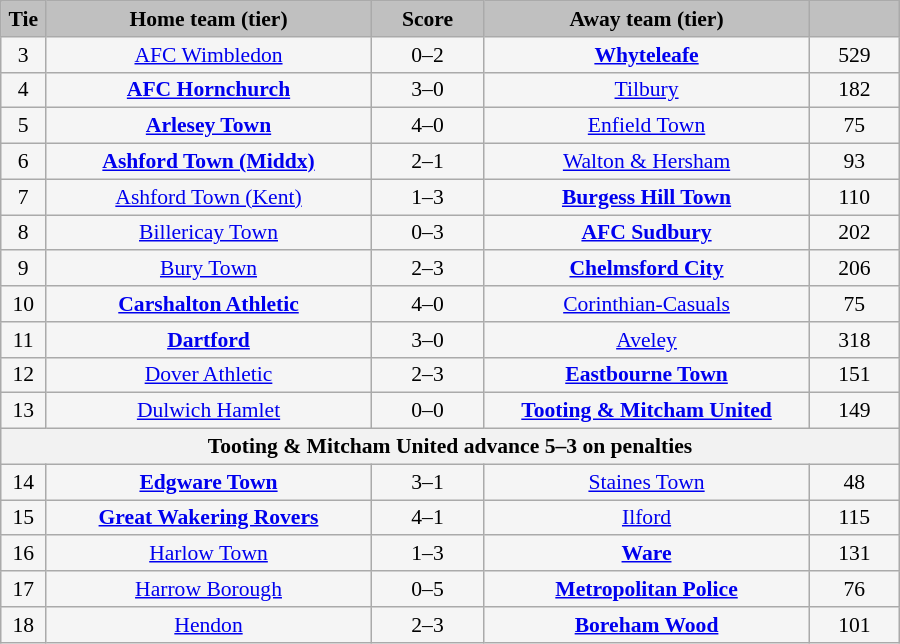<table class="wikitable" style="width: 600px; background:WhiteSmoke; text-align:center; font-size:90%">
<tr>
<td scope="col" style="width:  5.00%; background:silver;"><strong>Tie</strong></td>
<td scope="col" style="width: 36.25%; background:silver;"><strong>Home team (tier)</strong></td>
<td scope="col" style="width: 12.50%; background:silver;"><strong>Score</strong></td>
<td scope="col" style="width: 36.25%; background:silver;"><strong>Away team (tier)</strong></td>
<td scope="col" style="width: 10.00%; background:silver;"><strong></strong></td>
</tr>
<tr>
<td>3</td>
<td><a href='#'>AFC Wimbledon</a></td>
<td>0–2</td>
<td><strong><a href='#'>Whyteleafe</a></strong></td>
<td>529</td>
</tr>
<tr>
<td>4</td>
<td><strong><a href='#'>AFC Hornchurch</a></strong></td>
<td>3–0</td>
<td><a href='#'>Tilbury</a></td>
<td>182</td>
</tr>
<tr>
<td>5</td>
<td><strong><a href='#'>Arlesey Town</a></strong></td>
<td>4–0</td>
<td><a href='#'>Enfield Town</a></td>
<td>75</td>
</tr>
<tr>
<td>6</td>
<td><strong><a href='#'>Ashford Town (Middx)</a></strong></td>
<td>2–1</td>
<td><a href='#'>Walton & Hersham</a></td>
<td>93</td>
</tr>
<tr>
<td>7</td>
<td><a href='#'>Ashford Town (Kent)</a></td>
<td>1–3</td>
<td><strong><a href='#'>Burgess Hill Town</a></strong></td>
<td>110</td>
</tr>
<tr>
<td>8</td>
<td><a href='#'>Billericay Town</a></td>
<td>0–3</td>
<td><strong><a href='#'>AFC Sudbury</a></strong></td>
<td>202</td>
</tr>
<tr>
<td>9</td>
<td><a href='#'>Bury Town</a></td>
<td>2–3</td>
<td><strong><a href='#'>Chelmsford City</a></strong></td>
<td>206</td>
</tr>
<tr>
<td>10</td>
<td><strong><a href='#'>Carshalton Athletic</a></strong></td>
<td>4–0</td>
<td><a href='#'>Corinthian-Casuals</a></td>
<td>75</td>
</tr>
<tr>
<td>11</td>
<td><strong><a href='#'>Dartford</a></strong></td>
<td>3–0</td>
<td><a href='#'>Aveley</a></td>
<td>318</td>
</tr>
<tr>
<td>12</td>
<td><a href='#'>Dover Athletic</a></td>
<td>2–3 </td>
<td><strong><a href='#'>Eastbourne Town</a></strong></td>
<td>151</td>
</tr>
<tr>
<td>13</td>
<td><a href='#'>Dulwich Hamlet</a></td>
<td>0–0</td>
<td><strong><a href='#'>Tooting & Mitcham United</a></strong></td>
<td>149</td>
</tr>
<tr>
<th colspan=5>Tooting & Mitcham United advance 5–3 on penalties</th>
</tr>
<tr>
<td>14</td>
<td><strong><a href='#'>Edgware Town</a></strong></td>
<td>3–1</td>
<td><a href='#'>Staines Town</a></td>
<td>48</td>
</tr>
<tr>
<td>15</td>
<td><strong><a href='#'>Great Wakering Rovers</a></strong></td>
<td>4–1</td>
<td><a href='#'>Ilford</a></td>
<td>115</td>
</tr>
<tr>
<td>16</td>
<td><a href='#'>Harlow Town</a></td>
<td>1–3 </td>
<td><strong><a href='#'>Ware</a></strong></td>
<td>131</td>
</tr>
<tr>
<td>17</td>
<td><a href='#'>Harrow Borough</a></td>
<td>0–5</td>
<td><strong><a href='#'>Metropolitan Police</a></strong></td>
<td>76</td>
</tr>
<tr>
<td>18</td>
<td><a href='#'>Hendon</a></td>
<td>2–3</td>
<td><strong><a href='#'>Boreham Wood</a></strong></td>
<td>101</td>
</tr>
</table>
